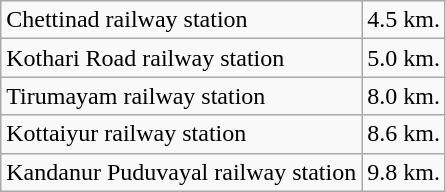<table class="wikitable">
<tr>
<td>Chettinad railway station</td>
<td>4.5 km.</td>
</tr>
<tr>
<td>Kothari Road railway station</td>
<td>5.0 km.</td>
</tr>
<tr>
<td>Tirumayam railway station</td>
<td>8.0 km.</td>
</tr>
<tr>
<td>Kottaiyur railway station</td>
<td>8.6 km.</td>
</tr>
<tr>
<td>Kandanur Puduvayal railway station</td>
<td>9.8 km.</td>
</tr>
</table>
